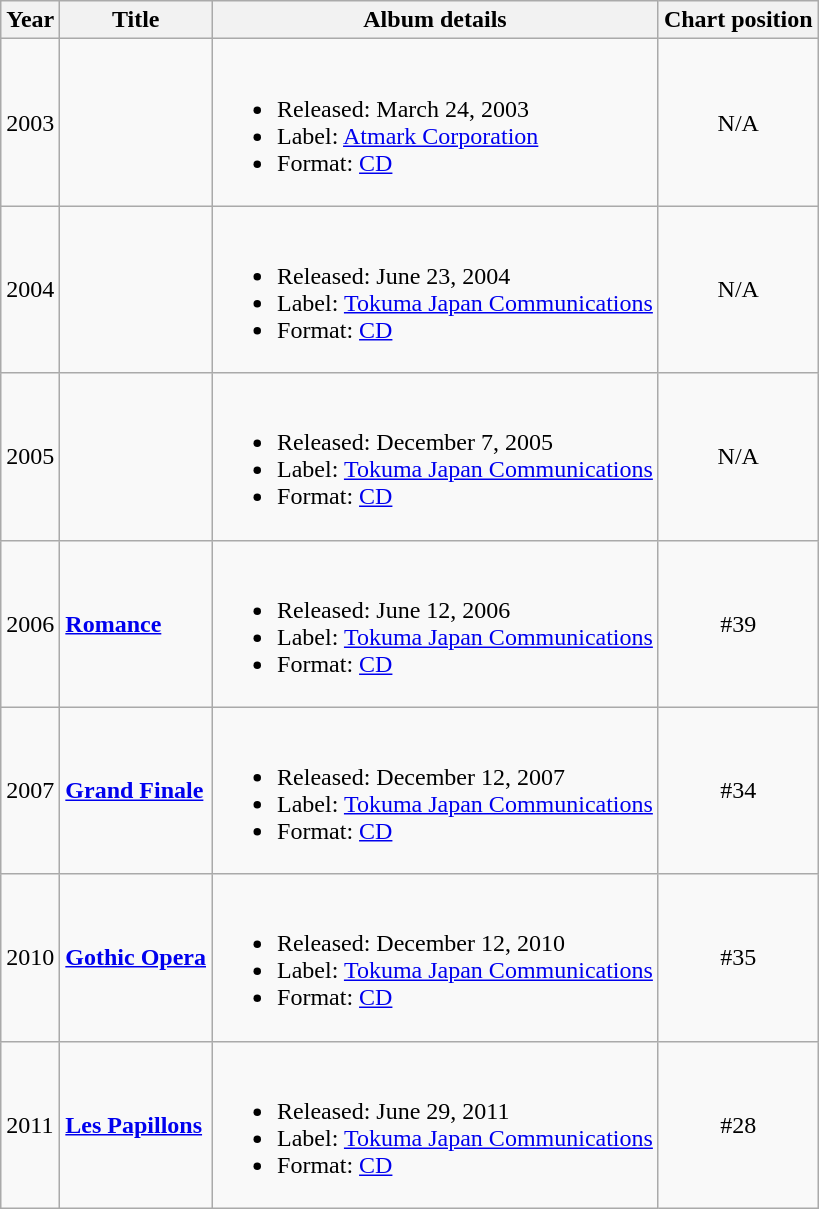<table class="wikitable">
<tr>
<th>Year</th>
<th>Title</th>
<th>Album details</th>
<th>Chart position</th>
</tr>
<tr>
<td>2003</td>
<td align="left"></td>
<td><br><ul><li>Released: March 24, 2003</li><li>Label: <a href='#'>Atmark Corporation</a></li><li>Format: <a href='#'>CD</a></li></ul></td>
<td align="center">N/A</td>
</tr>
<tr>
<td>2004</td>
<td align="left"></td>
<td><br><ul><li>Released: June 23, 2004</li><li>Label: <a href='#'>Tokuma Japan Communications</a></li><li>Format: <a href='#'>CD</a></li></ul></td>
<td align="center">N/A</td>
</tr>
<tr>
<td>2005</td>
<td align="left"></td>
<td><br><ul><li>Released: December 7, 2005</li><li>Label: <a href='#'>Tokuma Japan Communications</a></li><li>Format: <a href='#'>CD</a></li></ul></td>
<td align="center">N/A</td>
</tr>
<tr>
<td>2006</td>
<td align="left"><strong><a href='#'>Romance</a></strong></td>
<td><br><ul><li>Released: June 12, 2006</li><li>Label: <a href='#'>Tokuma Japan Communications</a></li><li>Format: <a href='#'>CD</a></li></ul></td>
<td align="center">#39</td>
</tr>
<tr>
<td>2007</td>
<td align="left"><strong><a href='#'>Grand Finale</a></strong></td>
<td><br><ul><li>Released: December 12, 2007</li><li>Label: <a href='#'>Tokuma Japan Communications</a></li><li>Format: <a href='#'>CD</a></li></ul></td>
<td align="center">#34</td>
</tr>
<tr>
<td>2010</td>
<td align="left"><strong><a href='#'>Gothic Opera</a></strong></td>
<td><br><ul><li>Released: December 12, 2010</li><li>Label: <a href='#'>Tokuma Japan Communications</a></li><li>Format: <a href='#'>CD</a></li></ul></td>
<td align="center">#35</td>
</tr>
<tr>
<td>2011</td>
<td align="left"><strong><a href='#'>Les Papillons</a></strong></td>
<td><br><ul><li>Released: June 29, 2011</li><li>Label: <a href='#'>Tokuma Japan Communications</a></li><li>Format: <a href='#'>CD</a></li></ul></td>
<td align="center">#28</td>
</tr>
</table>
